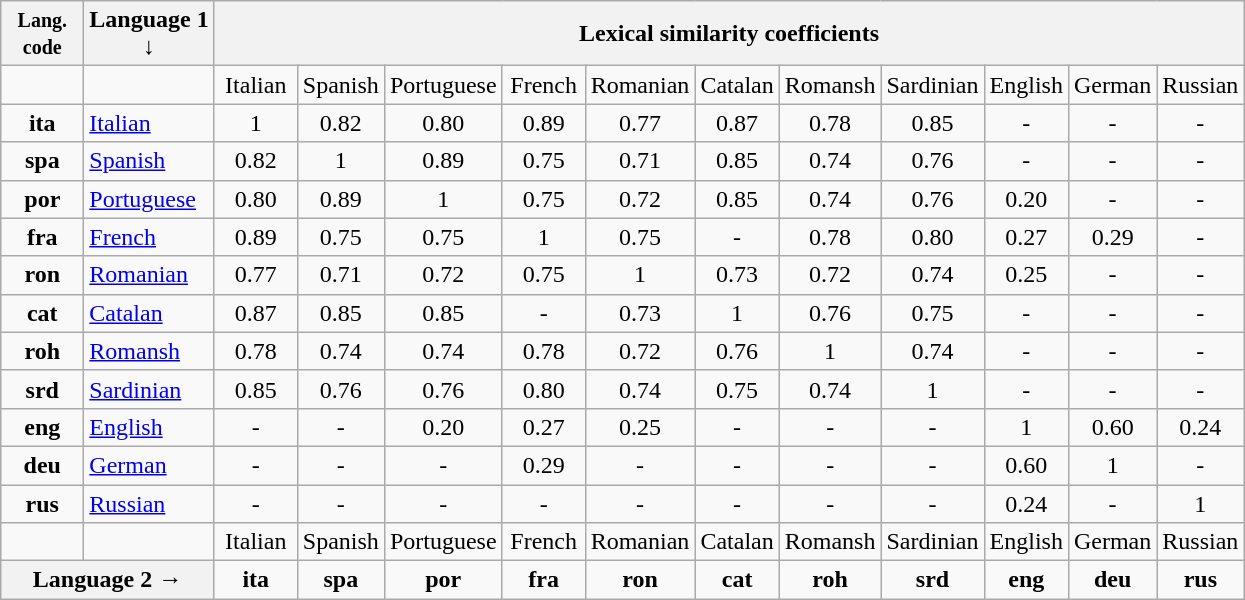<table class="wikitable" style="text-align:center">
<tr>
<th><small>Lang.<br>code</small></th>
<th>Language 1<br>↓</th>
<th colspan="11">Lexical similarity coefficients</th>
</tr>
<tr>
<td></td>
<td align="left"></td>
<td>Italian</td>
<td>Spanish</td>
<td>Portuguese</td>
<td>French</td>
<td>Romanian</td>
<td>Catalan</td>
<td>Romansh</td>
<td>Sardinian</td>
<td>English</td>
<td>German</td>
<td>Russian</td>
</tr>
<tr>
<td style="width:3em"><strong>ita</strong></td>
<td align="left"><a href='#'>Italian</a></td>
<td>1</td>
<td>0.82</td>
<td>0.80</td>
<td>0.89</td>
<td>0.77</td>
<td>0.87</td>
<td>0.78</td>
<td>0.85</td>
<td>-</td>
<td>-</td>
<td>-</td>
</tr>
<tr>
<td><strong>spa</strong></td>
<td align="left"><a href='#'>Spanish</a></td>
<td>0.82</td>
<td>1</td>
<td>0.89</td>
<td>0.75</td>
<td>0.71</td>
<td>0.85</td>
<td>0.74</td>
<td>0.76</td>
<td>-</td>
<td>-</td>
<td>-</td>
</tr>
<tr>
<td><strong>por</strong></td>
<td align="left"><a href='#'>Portuguese</a></td>
<td>0.80</td>
<td>0.89</td>
<td>1</td>
<td>0.75</td>
<td>0.72</td>
<td>0.85</td>
<td>0.74</td>
<td>0.76</td>
<td>0.20</td>
<td>-</td>
<td>-</td>
</tr>
<tr>
<td><strong>fra</strong></td>
<td align="left"><a href='#'>French</a></td>
<td>0.89</td>
<td>0.75</td>
<td>0.75</td>
<td>1</td>
<td>0.75</td>
<td>-</td>
<td>0.78</td>
<td>0.80</td>
<td>0.27</td>
<td>0.29</td>
<td>-</td>
</tr>
<tr>
<td><strong>ron</strong></td>
<td align="left"><a href='#'>Romanian</a></td>
<td>0.77</td>
<td>0.71</td>
<td>0.72</td>
<td>0.75</td>
<td>1</td>
<td>0.73</td>
<td>0.72</td>
<td>0.74</td>
<td>0.25</td>
<td>-</td>
<td>-</td>
</tr>
<tr>
<td><strong>cat</strong></td>
<td align="left"><a href='#'>Catalan</a></td>
<td>0.87</td>
<td>0.85</td>
<td>0.85</td>
<td>-</td>
<td>0.73</td>
<td>1</td>
<td>0.76</td>
<td>0.75</td>
<td>-</td>
<td>-</td>
<td>-</td>
</tr>
<tr>
<td><strong>roh</strong></td>
<td align="left"><a href='#'>Romansh</a></td>
<td>0.78</td>
<td>0.74</td>
<td>0.74</td>
<td>0.78</td>
<td>0.72</td>
<td>0.76</td>
<td>1</td>
<td>0.74</td>
<td>-</td>
<td>-</td>
<td>-</td>
</tr>
<tr>
<td><strong>srd</strong></td>
<td align="left"><a href='#'>Sardinian</a></td>
<td>0.85</td>
<td>0.76</td>
<td>0.76</td>
<td>0.80</td>
<td>0.74</td>
<td>0.75</td>
<td>0.74</td>
<td>1</td>
<td>-</td>
<td>-</td>
<td>-</td>
</tr>
<tr>
<td><strong>eng</strong></td>
<td align="left"><a href='#'>English</a></td>
<td>-</td>
<td>-</td>
<td>0.20</td>
<td>0.27</td>
<td>0.25</td>
<td>-</td>
<td>-</td>
<td>-</td>
<td>1</td>
<td>0.60</td>
<td>0.24</td>
</tr>
<tr>
<td><strong>deu</strong></td>
<td align="left"><a href='#'>German</a></td>
<td>-</td>
<td>-</td>
<td>-</td>
<td>0.29</td>
<td>-</td>
<td>-</td>
<td>-</td>
<td>-</td>
<td>0.60</td>
<td>1</td>
<td>-</td>
</tr>
<tr>
<td><strong>rus</strong></td>
<td align="left"><a href='#'>Russian</a></td>
<td>-</td>
<td>-</td>
<td>-</td>
<td>-</td>
<td>-</td>
<td>-</td>
<td>-</td>
<td>-</td>
<td>0.24</td>
<td>-</td>
<td>1</td>
</tr>
<tr>
<td></td>
<td align="left"></td>
<td>Italian</td>
<td>Spanish</td>
<td>Portuguese</td>
<td>French</td>
<td>Romanian</td>
<td>Catalan</td>
<td>Romansh</td>
<td>Sardinian</td>
<td>English</td>
<td>German</td>
<td>Russian</td>
</tr>
<tr>
<th colspan="2" align="right">Language 2 →</th>
<td style="width:3em"><strong>ita</strong></td>
<td style="width:3em"><strong>spa</strong></td>
<td style="width:3em"><strong>por</strong></td>
<td style="width:3em"><strong>fra</strong></td>
<td style="width:3em"><strong>ron</strong></td>
<td style="width:3em"><strong>cat</strong></td>
<td style="width:3em"><strong>roh</strong></td>
<td style="width:3em"><strong>srd</strong></td>
<td style="width:3em"><strong>eng</strong></td>
<td style="width:3em"><strong>deu</strong></td>
<td style="width:3em"><strong>rus</strong></td>
</tr>
</table>
